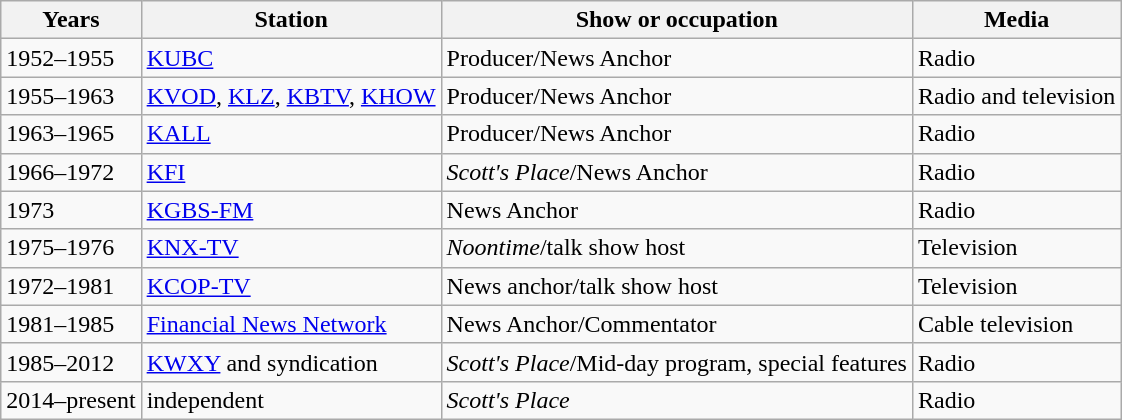<table class="wikitable">
<tr>
<th>Years</th>
<th>Station</th>
<th>Show or occupation</th>
<th>Media</th>
</tr>
<tr>
<td>1952–1955</td>
<td><a href='#'>KUBC</a></td>
<td>Producer/News Anchor</td>
<td>Radio</td>
</tr>
<tr>
<td>1955–1963</td>
<td><a href='#'>KVOD</a>, <a href='#'>KLZ</a>, <a href='#'>KBTV</a>, <a href='#'>KHOW</a></td>
<td>Producer/News Anchor</td>
<td>Radio and television</td>
</tr>
<tr>
<td>1963–1965</td>
<td><a href='#'>KALL</a></td>
<td>Producer/News Anchor</td>
<td>Radio</td>
</tr>
<tr>
<td>1966–1972</td>
<td><a href='#'>KFI</a></td>
<td><em>Scott's Place</em>/News Anchor</td>
<td>Radio</td>
</tr>
<tr>
<td>1973</td>
<td><a href='#'>KGBS-FM</a></td>
<td>News Anchor</td>
<td>Radio</td>
</tr>
<tr>
<td>1975–1976</td>
<td><a href='#'>KNX-TV</a></td>
<td><em>Noontime</em>/talk show host</td>
<td>Television</td>
</tr>
<tr>
<td>1972–1981</td>
<td><a href='#'>KCOP-TV</a></td>
<td>News anchor/talk show host</td>
<td>Television</td>
</tr>
<tr>
<td>1981–1985</td>
<td><a href='#'>Financial News Network</a></td>
<td>News Anchor/Commentator</td>
<td>Cable television</td>
</tr>
<tr>
<td>1985–2012</td>
<td><a href='#'>KWXY</a> and syndication</td>
<td><em>Scott's Place</em>/Mid-day program, special features</td>
<td>Radio</td>
</tr>
<tr>
<td>2014–present</td>
<td>independent</td>
<td><em>Scott's Place</em></td>
<td>Radio</td>
</tr>
</table>
